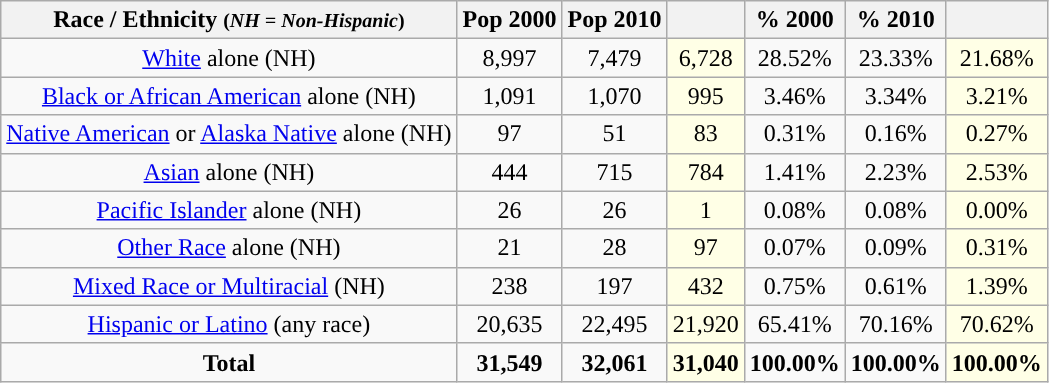<table class="wikitable" style="text-align:center;">
<tr>
<th>Race / Ethnicity <small>(<em>NH = Non-Hispanic</em>)</small></th>
<th>Pop 2000</th>
<th>Pop 2010</th>
<th></th>
<th>% 2000</th>
<th>% 2010</th>
<th></th>
</tr>
<tr>
<td><a href='#'>White</a> alone (NH)</td>
<td>8,997</td>
<td>7,479</td>
<td style='background: #ffffe6;'>6,728</td>
<td>28.52%</td>
<td>23.33%</td>
<td style='background: #ffffe6;'>21.68%</td>
</tr>
<tr>
<td><a href='#'>Black or African American</a> alone (NH)</td>
<td>1,091</td>
<td>1,070</td>
<td style='background: #ffffe6;'>995</td>
<td>3.46%</td>
<td>3.34%</td>
<td style='background: #ffffe6;'>3.21%</td>
</tr>
<tr>
<td><a href='#'>Native American</a> or <a href='#'>Alaska Native</a> alone (NH)</td>
<td>97</td>
<td>51</td>
<td style='background: #ffffe6;'>83</td>
<td>0.31%</td>
<td>0.16%</td>
<td style='background: #ffffe6;'>0.27%</td>
</tr>
<tr>
<td><a href='#'>Asian</a> alone (NH)</td>
<td>444</td>
<td>715</td>
<td style='background: #ffffe6;'>784</td>
<td>1.41%</td>
<td>2.23%</td>
<td style='background: #ffffe6;'>2.53%</td>
</tr>
<tr>
<td><a href='#'>Pacific Islander</a> alone (NH)</td>
<td>26</td>
<td>26</td>
<td style='background: #ffffe6;'>1</td>
<td>0.08%</td>
<td>0.08%</td>
<td style='background: #ffffe6;'>0.00%</td>
</tr>
<tr>
<td><a href='#'>Other Race</a> alone (NH)</td>
<td>21</td>
<td>28</td>
<td style='background: #ffffe6;'>97</td>
<td>0.07%</td>
<td>0.09%</td>
<td style='background: #ffffe6;'>0.31%</td>
</tr>
<tr>
<td><a href='#'>Mixed Race or Multiracial</a> (NH)</td>
<td>238</td>
<td>197</td>
<td style='background: #ffffe6;'>432</td>
<td>0.75%</td>
<td>0.61%</td>
<td style='background: #ffffe6;'>1.39%</td>
</tr>
<tr>
<td><a href='#'>Hispanic or Latino</a> (any race)</td>
<td>20,635</td>
<td>22,495</td>
<td style='background: #ffffe6;'>21,920</td>
<td>65.41%</td>
<td>70.16%</td>
<td style='background: #ffffe6;'>70.62%</td>
</tr>
<tr>
<td><strong>Total</strong></td>
<td><strong>31,549</strong></td>
<td><strong>32,061</strong></td>
<td style='background: #ffffe6;'><strong>31,040</strong></td>
<td><strong>100.00%</strong></td>
<td><strong>100.00%</strong></td>
<td style='background: #ffffe6;'><strong>100.00%</strong></td>
</tr>
</table>
